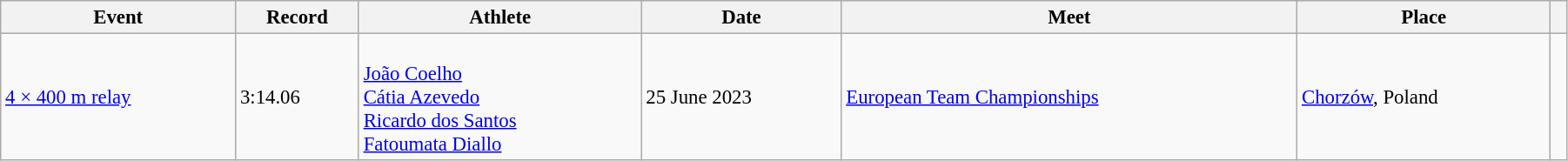<table class="wikitable" style="font-size: 95%; width: 95%;">
<tr>
<th>Event</th>
<th>Record</th>
<th>Athlete</th>
<th>Date</th>
<th>Meet</th>
<th>Place</th>
<th></th>
</tr>
<tr>
<td><a href='#'>4 × 400 m relay</a></td>
<td>3:14.06</td>
<td><br><a href='#'>João Coelho</a><br><a href='#'>Cátia Azevedo</a><br><a href='#'>Ricardo dos Santos</a><br><a href='#'>Fatoumata Diallo</a></td>
<td>25 June 2023</td>
<td><a href='#'>European Team Championships</a></td>
<td><a href='#'>Chorzów</a>, Poland</td>
<td></td>
</tr>
</table>
